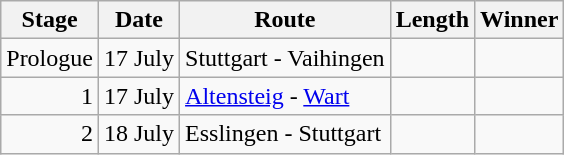<table class="wikitable sortable">
<tr>
<th>Stage</th>
<th>Date</th>
<th>Route</th>
<th>Length</th>
<th>Winner</th>
</tr>
<tr>
<td align="right">Prologue</td>
<td>17 July</td>
<td>Stuttgart - Vaihingen</td>
<td></td>
<td></td>
</tr>
<tr>
<td align="right">1</td>
<td>17 July</td>
<td><a href='#'>Altensteig</a> - <a href='#'>Wart</a></td>
<td></td>
<td></td>
</tr>
<tr>
<td align="right">2</td>
<td>18 July</td>
<td>Esslingen - Stuttgart</td>
<td></td>
<td></td>
</tr>
</table>
